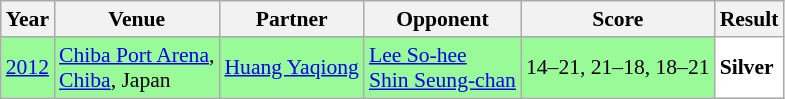<table class="sortable wikitable" style="font-size: 90%;">
<tr>
<th>Year</th>
<th>Venue</th>
<th>Partner</th>
<th>Opponent</th>
<th>Score</th>
<th>Result</th>
</tr>
<tr style="background:#98FB98">
<td align="center"><a href='#'>2012</a></td>
<td align="left"><a href='#'>Chiba Port Arena</a>,<br><a href='#'>Chiba</a>, Japan</td>
<td align="left"> <a href='#'>Huang Yaqiong</a></td>
<td align="left"> <a href='#'>Lee So-hee</a><br> <a href='#'>Shin Seung-chan</a></td>
<td align="left">14–21, 21–18, 18–21</td>
<td style="text-align:left; background:white"> <strong>Silver</strong></td>
</tr>
</table>
